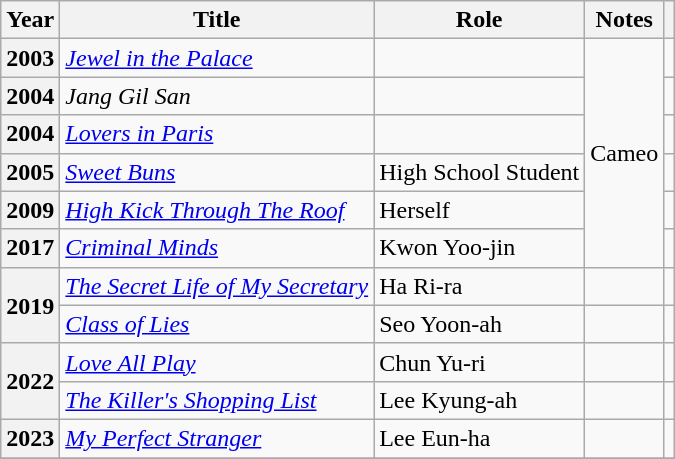<table class="wikitable sortable plainrowheaders">
<tr>
<th scope="col">Year</th>
<th scope="col">Title</th>
<th scope="col">Role</th>
<th scope="col">Notes</th>
<th scope="col" class="unsortable"></th>
</tr>
<tr>
<th scope="row">2003</th>
<td><em><a href='#'>Jewel in the Palace</a></em></td>
<td></td>
<td rowspan="6">Cameo</td>
<td align="center"></td>
</tr>
<tr>
<th scope="row">2004</th>
<td><em>Jang Gil San</em></td>
<td></td>
<td align="center"></td>
</tr>
<tr>
<th scope="row">2004</th>
<td><em><a href='#'>Lovers in Paris</a></em></td>
<td></td>
<td align="center"></td>
</tr>
<tr>
<th scope="row">2005</th>
<td><em><a href='#'>Sweet Buns</a></em></td>
<td>High School Student</td>
<td align="center"></td>
</tr>
<tr>
<th scope="row">2009</th>
<td><em><a href='#'>High Kick Through The Roof</a></em></td>
<td>Herself</td>
<td align="center"></td>
</tr>
<tr>
<th scope="row">2017</th>
<td><em><a href='#'>Criminal Minds</a></em></td>
<td>Kwon Yoo-jin</td>
<td align="center"></td>
</tr>
<tr>
<th scope="row" rowspan="2">2019</th>
<td><em><a href='#'>The Secret Life of My Secretary</a></em></td>
<td>Ha Ri-ra</td>
<td></td>
<td align="center"></td>
</tr>
<tr>
<td><em><a href='#'>Class of Lies</a></em></td>
<td>Seo Yoon-ah</td>
<td></td>
<td align="center"></td>
</tr>
<tr>
<th scope="row" rowspan="2">2022</th>
<td><em><a href='#'>Love All Play</a></em></td>
<td>Chun Yu-ri</td>
<td></td>
<td align="center"></td>
</tr>
<tr>
<td><em><a href='#'>The Killer's Shopping List</a></em></td>
<td>Lee Kyung-ah</td>
<td></td>
<td align="center"></td>
</tr>
<tr>
<th scope="row">2023</th>
<td><em><a href='#'>My Perfect Stranger</a></em></td>
<td>Lee Eun-ha</td>
<td></td>
<td align="center"></td>
</tr>
<tr>
</tr>
</table>
